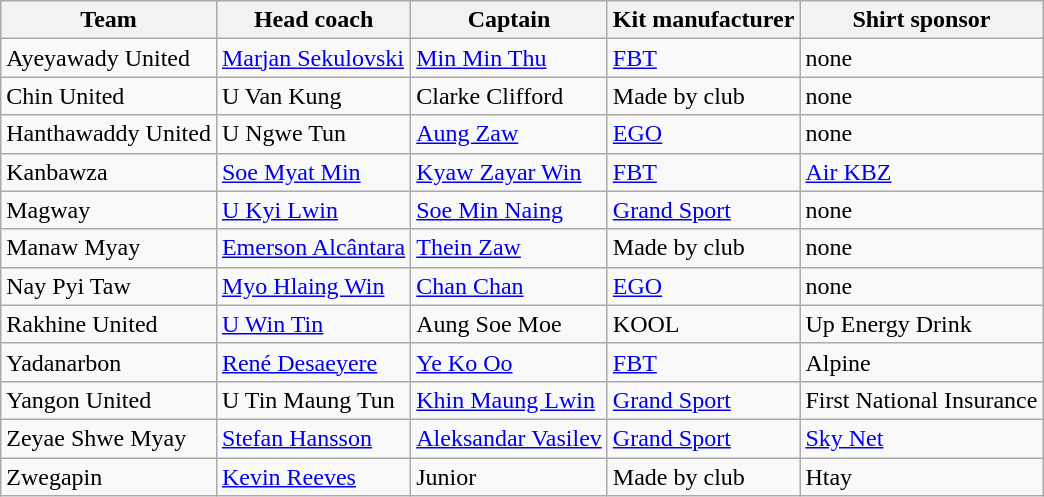<table class="wikitable sortable" style="text-align: left;">
<tr>
<th>Team</th>
<th>Head coach</th>
<th>Captain</th>
<th>Kit manufacturer</th>
<th>Shirt sponsor</th>
</tr>
<tr>
<td>Ayeyawady United</td>
<td> <a href='#'>Marjan Sekulovski</a></td>
<td> <a href='#'>Min Min Thu</a></td>
<td> <a href='#'>FBT</a></td>
<td>none</td>
</tr>
<tr>
<td>Chin United</td>
<td> U Van Kung</td>
<td> Clarke Clifford</td>
<td>Made by club</td>
<td>none</td>
</tr>
<tr>
<td>Hanthawaddy United</td>
<td> U Ngwe Tun</td>
<td> <a href='#'>Aung Zaw</a></td>
<td> <a href='#'>EGO</a></td>
<td>none</td>
</tr>
<tr>
<td>Kanbawza</td>
<td> <a href='#'>Soe Myat Min</a></td>
<td> <a href='#'>Kyaw Zayar Win</a></td>
<td> <a href='#'>FBT</a></td>
<td> <a href='#'>Air KBZ</a></td>
</tr>
<tr>
<td>Magway</td>
<td> <a href='#'>U Kyi Lwin</a></td>
<td> <a href='#'>Soe Min Naing</a></td>
<td> <a href='#'>Grand Sport</a></td>
<td>none</td>
</tr>
<tr>
<td>Manaw Myay</td>
<td> <a href='#'>Emerson Alcântara</a></td>
<td> <a href='#'>Thein Zaw</a></td>
<td>Made by club</td>
<td>none</td>
</tr>
<tr>
<td>Nay Pyi Taw</td>
<td> <a href='#'>Myo Hlaing Win</a></td>
<td> <a href='#'>Chan Chan</a></td>
<td> <a href='#'>EGO</a></td>
<td>none</td>
</tr>
<tr deffo>
<td>Rakhine United</td>
<td> <a href='#'>U Win Tin</a></td>
<td> Aung Soe Moe</td>
<td> KOOL</td>
<td> Up Energy Drink</td>
</tr>
<tr>
<td>Yadanarbon</td>
<td> <a href='#'>René Desaeyere</a></td>
<td> <a href='#'>Ye Ko Oo</a></td>
<td> <a href='#'>FBT</a></td>
<td> Alpine</td>
</tr>
<tr>
<td>Yangon United</td>
<td> U Tin Maung Tun</td>
<td> <a href='#'>Khin Maung Lwin</a></td>
<td> <a href='#'>Grand Sport</a></td>
<td> First National Insurance</td>
</tr>
<tr>
<td>Zeyae Shwe Myay</td>
<td> <a href='#'>Stefan Hansson</a></td>
<td> <a href='#'>Aleksandar Vasilev</a></td>
<td> <a href='#'>Grand Sport</a></td>
<td> <a href='#'>Sky Net</a></td>
</tr>
<tr>
<td>Zwegapin</td>
<td> <a href='#'>Kevin Reeves</a></td>
<td> Junior</td>
<td>Made by club</td>
<td> Htay</td>
</tr>
</table>
